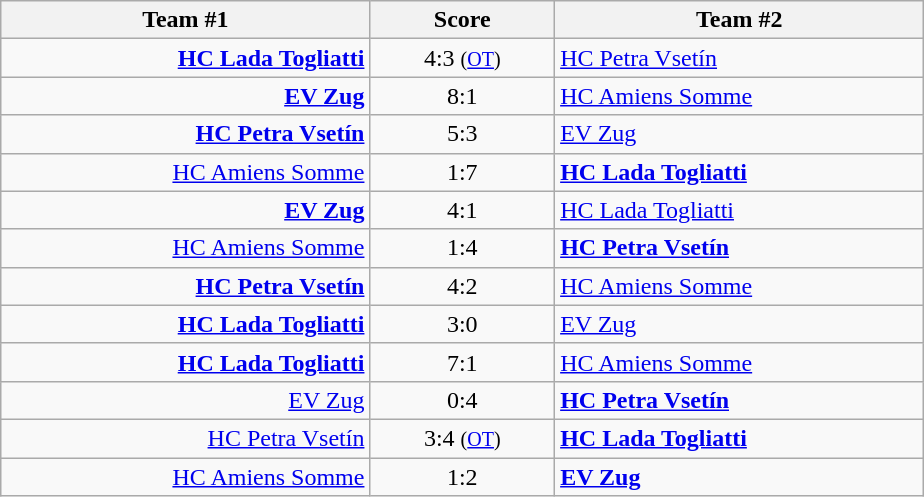<table class="wikitable" style="text-align: center;">
<tr>
<th width=22%>Team #1</th>
<th width=11%>Score</th>
<th width=22%>Team #2</th>
</tr>
<tr>
<td style="text-align: right;"><strong><a href='#'>HC Lada Togliatti</a></strong> </td>
<td>4:3 <small>(<a href='#'>OT</a>)</small></td>
<td style="text-align: left;"> <a href='#'>HC Petra Vsetín</a></td>
</tr>
<tr>
<td style="text-align: right;"><strong><a href='#'>EV Zug</a></strong> </td>
<td>8:1</td>
<td style="text-align: left;"> <a href='#'>HC Amiens Somme</a></td>
</tr>
<tr>
<td style="text-align: right;"><strong><a href='#'>HC Petra Vsetín</a></strong> </td>
<td>5:3</td>
<td style="text-align: left;"> <a href='#'>EV Zug</a></td>
</tr>
<tr>
<td style="text-align: right;"><a href='#'>HC Amiens Somme</a> </td>
<td>1:7</td>
<td style="text-align: left;"> <strong><a href='#'>HC Lada Togliatti</a></strong></td>
</tr>
<tr>
<td style="text-align: right;"><strong><a href='#'>EV Zug</a></strong> </td>
<td>4:1</td>
<td style="text-align: left;"> <a href='#'>HC Lada Togliatti</a></td>
</tr>
<tr>
<td style="text-align: right;"><a href='#'>HC Amiens Somme</a> </td>
<td>1:4</td>
<td style="text-align: left;"> <strong><a href='#'>HC Petra Vsetín</a></strong></td>
</tr>
<tr>
<td style="text-align: right;"><strong><a href='#'>HC Petra Vsetín</a></strong> </td>
<td>4:2</td>
<td style="text-align: left;"> <a href='#'>HC Amiens Somme</a></td>
</tr>
<tr>
<td style="text-align: right;"><strong><a href='#'>HC Lada Togliatti</a></strong> </td>
<td>3:0</td>
<td style="text-align: left;"> <a href='#'>EV Zug</a></td>
</tr>
<tr>
<td style="text-align: right;"><strong><a href='#'>HC Lada Togliatti</a></strong> </td>
<td>7:1</td>
<td style="text-align: left;"> <a href='#'>HC Amiens Somme</a></td>
</tr>
<tr>
<td style="text-align: right;"><a href='#'>EV Zug</a> </td>
<td>0:4</td>
<td style="text-align: left;"> <strong><a href='#'>HC Petra Vsetín</a></strong></td>
</tr>
<tr>
<td style="text-align: right;"><a href='#'>HC Petra Vsetín</a> </td>
<td>3:4 <small>(<a href='#'>OT</a>)</small></td>
<td style="text-align: left;"> <strong><a href='#'>HC Lada Togliatti</a></strong></td>
</tr>
<tr>
<td style="text-align: right;"><a href='#'>HC Amiens Somme</a> </td>
<td>1:2</td>
<td style="text-align: left;"> <strong><a href='#'>EV Zug</a></strong></td>
</tr>
</table>
